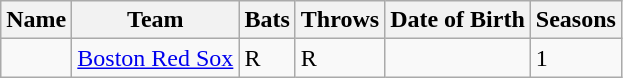<table class="wikitable sortable collapsible collapsed">
<tr>
<th>Name</th>
<th>Team</th>
<th>Bats</th>
<th>Throws</th>
<th>Date of Birth</th>
<th>Seasons</th>
</tr>
<tr>
<td></td>
<td><a href='#'>Boston Red Sox</a></td>
<td>R</td>
<td>R</td>
<td></td>
<td>1</td>
</tr>
</table>
